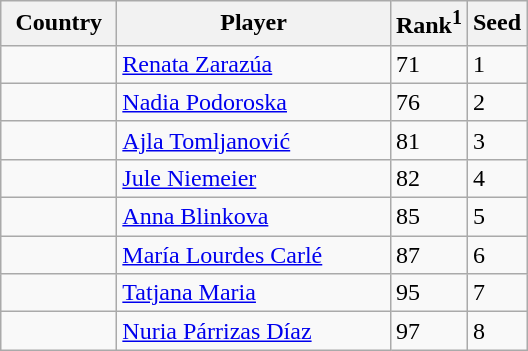<table class="sortable wikitable">
<tr>
<th width="70">Country</th>
<th width="175">Player</th>
<th>Rank<sup>1</sup></th>
<th>Seed</th>
</tr>
<tr>
<td></td>
<td><a href='#'>Renata Zarazúa</a></td>
<td>71</td>
<td>1</td>
</tr>
<tr>
<td></td>
<td><a href='#'>Nadia Podoroska</a></td>
<td>76</td>
<td>2</td>
</tr>
<tr>
<td></td>
<td><a href='#'>Ajla Tomljanović</a></td>
<td>81</td>
<td>3</td>
</tr>
<tr>
<td></td>
<td><a href='#'>Jule Niemeier</a></td>
<td>82</td>
<td>4</td>
</tr>
<tr>
<td></td>
<td><a href='#'>Anna Blinkova</a></td>
<td>85</td>
<td>5</td>
</tr>
<tr>
<td></td>
<td><a href='#'>María Lourdes Carlé</a></td>
<td>87</td>
<td>6</td>
</tr>
<tr>
<td></td>
<td><a href='#'>Tatjana Maria</a></td>
<td>95</td>
<td>7</td>
</tr>
<tr>
<td></td>
<td><a href='#'>Nuria Párrizas Díaz</a></td>
<td>97</td>
<td>8</td>
</tr>
</table>
